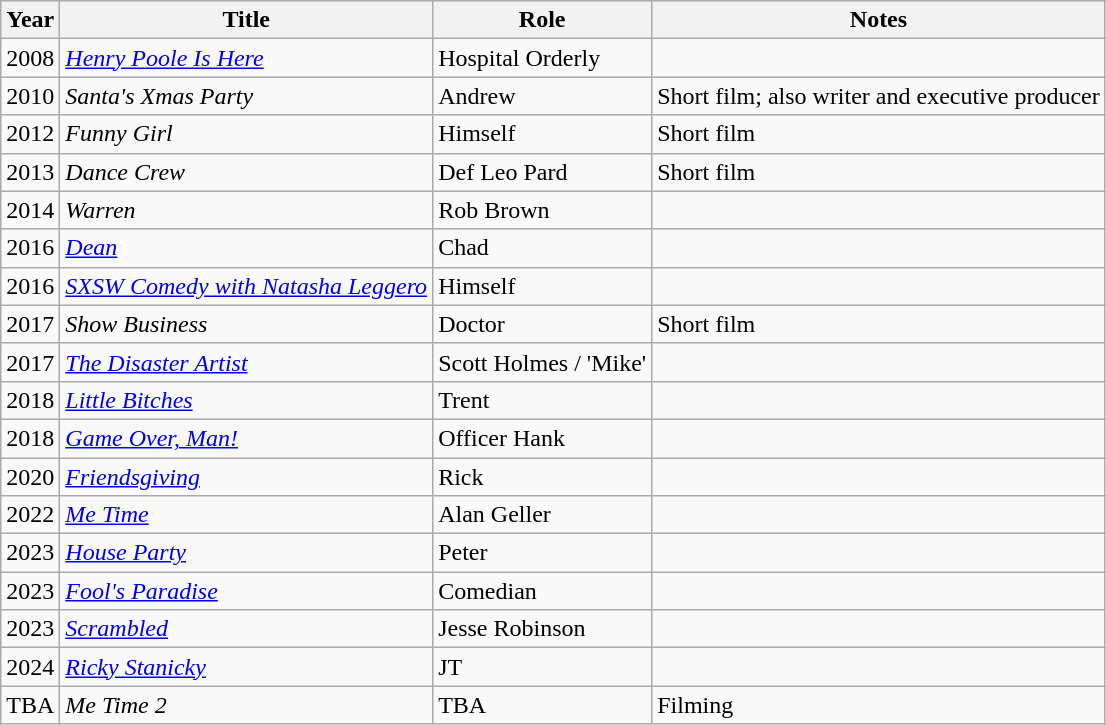<table class="wikitable">
<tr>
<th>Year</th>
<th>Title</th>
<th>Role</th>
<th>Notes</th>
</tr>
<tr>
<td>2008</td>
<td><em><a href='#'>Henry Poole Is Here</a></em></td>
<td>Hospital Orderly</td>
<td></td>
</tr>
<tr>
<td>2010</td>
<td><em>Santa's Xmas Party</em></td>
<td>Andrew</td>
<td>Short film; also writer and executive producer</td>
</tr>
<tr>
<td>2012</td>
<td><em>Funny Girl</em></td>
<td>Himself</td>
<td>Short film</td>
</tr>
<tr>
<td>2013</td>
<td><em>Dance Crew</em></td>
<td>Def Leo Pard</td>
<td>Short film</td>
</tr>
<tr>
<td>2014</td>
<td><em>Warren</em></td>
<td>Rob Brown</td>
<td></td>
</tr>
<tr>
<td>2016</td>
<td><em><a href='#'>Dean</a></em></td>
<td>Chad</td>
<td></td>
</tr>
<tr>
<td>2016</td>
<td><em><a href='#'>SXSW Comedy with Natasha Leggero</a></em></td>
<td>Himself</td>
<td></td>
</tr>
<tr>
<td>2017</td>
<td><em>Show Business</em></td>
<td>Doctor</td>
<td>Short film</td>
</tr>
<tr>
<td>2017</td>
<td><em><a href='#'>The Disaster Artist</a></em></td>
<td>Scott Holmes / 'Mike'</td>
<td></td>
</tr>
<tr>
<td>2018</td>
<td><em><a href='#'>Little Bitches</a></em></td>
<td>Trent</td>
<td></td>
</tr>
<tr>
<td>2018</td>
<td><em><a href='#'>Game Over, Man!</a></em></td>
<td>Officer Hank</td>
<td></td>
</tr>
<tr>
<td>2020</td>
<td><em><a href='#'>Friendsgiving</a></em></td>
<td>Rick</td>
<td></td>
</tr>
<tr>
<td>2022</td>
<td><em><a href='#'>Me Time</a></em></td>
<td>Alan Geller</td>
<td></td>
</tr>
<tr>
<td>2023</td>
<td><em><a href='#'>House Party</a></em></td>
<td>Peter</td>
<td></td>
</tr>
<tr>
<td>2023</td>
<td><em><a href='#'>Fool's Paradise</a></em></td>
<td>Comedian</td>
<td></td>
</tr>
<tr>
<td>2023</td>
<td><em><a href='#'>Scrambled</a></em></td>
<td>Jesse Robinson</td>
<td></td>
</tr>
<tr>
<td>2024</td>
<td><em><a href='#'>Ricky Stanicky</a></em></td>
<td>JT</td>
<td></td>
</tr>
<tr>
<td>TBA</td>
<td><em>Me Time 2</em></td>
<td>TBA</td>
<td>Filming</td>
</tr>
</table>
